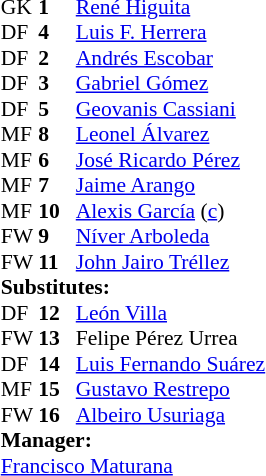<table style="font-size:90%" cellspacing="0" cellpadding="0" align=center>
<tr>
<td colspan="4"></td>
</tr>
<tr>
<th width=25></th>
<th width=25></th>
</tr>
<tr>
<td>GK</td>
<td><strong>1</strong></td>
<td> <a href='#'>René Higuita</a></td>
</tr>
<tr>
<td>DF</td>
<td><strong>4</strong></td>
<td> <a href='#'>Luis F. Herrera</a></td>
</tr>
<tr>
<td>DF</td>
<td><strong>2</strong></td>
<td> <a href='#'>Andrés Escobar</a></td>
</tr>
<tr>
<td>DF</td>
<td><strong>3</strong></td>
<td> <a href='#'>Gabriel Gómez</a></td>
</tr>
<tr>
<td>DF</td>
<td><strong>5</strong></td>
<td> <a href='#'>Geovanis Cassiani</a></td>
</tr>
<tr>
<td>MF</td>
<td><strong>8</strong></td>
<td> <a href='#'>Leonel Álvarez</a></td>
</tr>
<tr>
<td>MF</td>
<td><strong>6</strong></td>
<td> <a href='#'>José Ricardo Pérez</a></td>
</tr>
<tr>
<td>MF</td>
<td><strong>7</strong></td>
<td> <a href='#'>Jaime Arango</a></td>
<td></td>
<td></td>
</tr>
<tr>
<td>MF</td>
<td><strong>10</strong></td>
<td> <a href='#'>Alexis García</a> (<a href='#'>c</a>)</td>
</tr>
<tr>
<td>FW</td>
<td><strong>9</strong></td>
<td> <a href='#'>Níver Arboleda</a></td>
<td></td>
<td></td>
</tr>
<tr>
<td>FW</td>
<td><strong>11</strong></td>
<td> <a href='#'>John Jairo Tréllez</a></td>
</tr>
<tr>
</tr>
<tr>
<td colspan=3><strong>Substitutes:</strong></td>
</tr>
<tr>
<td>DF</td>
<td><strong>12</strong></td>
<td> <a href='#'>León Villa</a></td>
</tr>
<tr>
<td>FW</td>
<td><strong>13</strong></td>
<td> Felipe Pérez Urrea</td>
</tr>
<tr>
<td>DF</td>
<td><strong>14</strong></td>
<td> <a href='#'>Luis Fernando Suárez</a></td>
</tr>
<tr>
<td>MF</td>
<td><strong>15</strong></td>
<td> <a href='#'>Gustavo Restrepo</a></td>
<td></td>
<td></td>
</tr>
<tr>
<td>FW</td>
<td><strong>16</strong></td>
<td> <a href='#'>Albeiro Usuriaga</a></td>
<td></td>
<td></td>
</tr>
<tr>
<td colspan=3><strong>Manager:</strong></td>
</tr>
<tr>
<td colspan=4> <a href='#'>Francisco Maturana</a></td>
</tr>
</table>
